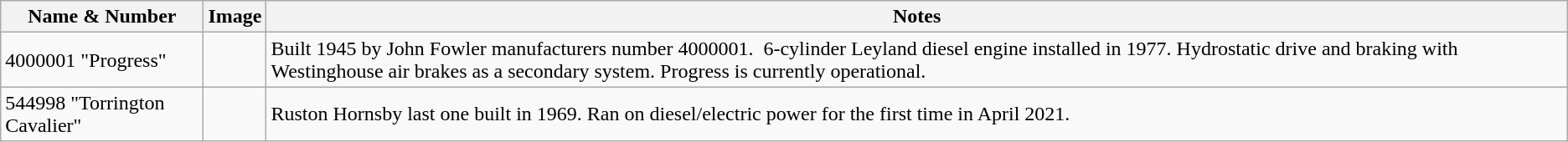<table class="wikitable">
<tr>
<th>Name & Number</th>
<th>Image</th>
<th>Notes</th>
</tr>
<tr>
<td>4000001 "Progress"</td>
<td></td>
<td>Built 1945 by John Fowler manufacturers number 4000001.  6-cylinder Leyland diesel engine installed in 1977. Hydrostatic drive and braking with Westinghouse air brakes as a secondary system. Progress is currently operational.</td>
</tr>
<tr>
<td>544998 "Torrington Cavalier"</td>
<td></td>
<td>Ruston Hornsby last one built in 1969. Ran on diesel/electric power for the first time in April 2021.</td>
</tr>
</table>
